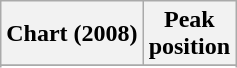<table class="wikitable sortable plainrowheaders" style="text-align:center">
<tr>
<th scope="col">Chart (2008)</th>
<th scope="col">Peak<br>position</th>
</tr>
<tr>
</tr>
<tr>
</tr>
</table>
